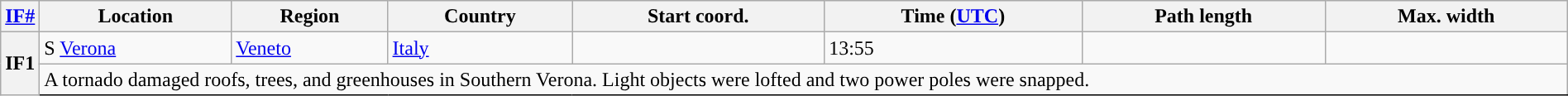<table class="wikitable sortable" style="width:100%;">
<tr>
<th scope="col" width="2%" align="center"><a href='#'>IF#</a></th>
<th scope="col" align="center" class="unsortable">Location</th>
<th scope="col" align="center" class="unsortable">Region</th>
<th scope="col" align="center">Country</th>
<th scope="col" align="center">Start coord.</th>
<th scope="col" align="center">Time (<a href='#'>UTC</a>)</th>
<th scope="col" align="center">Path length</th>
<th scope="col" align="center">Max. width</th>
</tr>
<tr>
<th scope="row" rowspan="2" style="background-color:#">IF1</th>
<td>S <a href='#'>Verona</a></td>
<td><a href='#'>Veneto</a></td>
<td><a href='#'>Italy</a></td>
<td></td>
<td>13:55</td>
<td></td>
<td></td>
</tr>
<tr class="expand-child">
<td colspan="8" style=" border-bottom: 1px solid black;">A tornado damaged roofs, trees, and greenhouses in Southern Verona. Light objects were lofted and two power poles were snapped.</td>
</tr>
</table>
